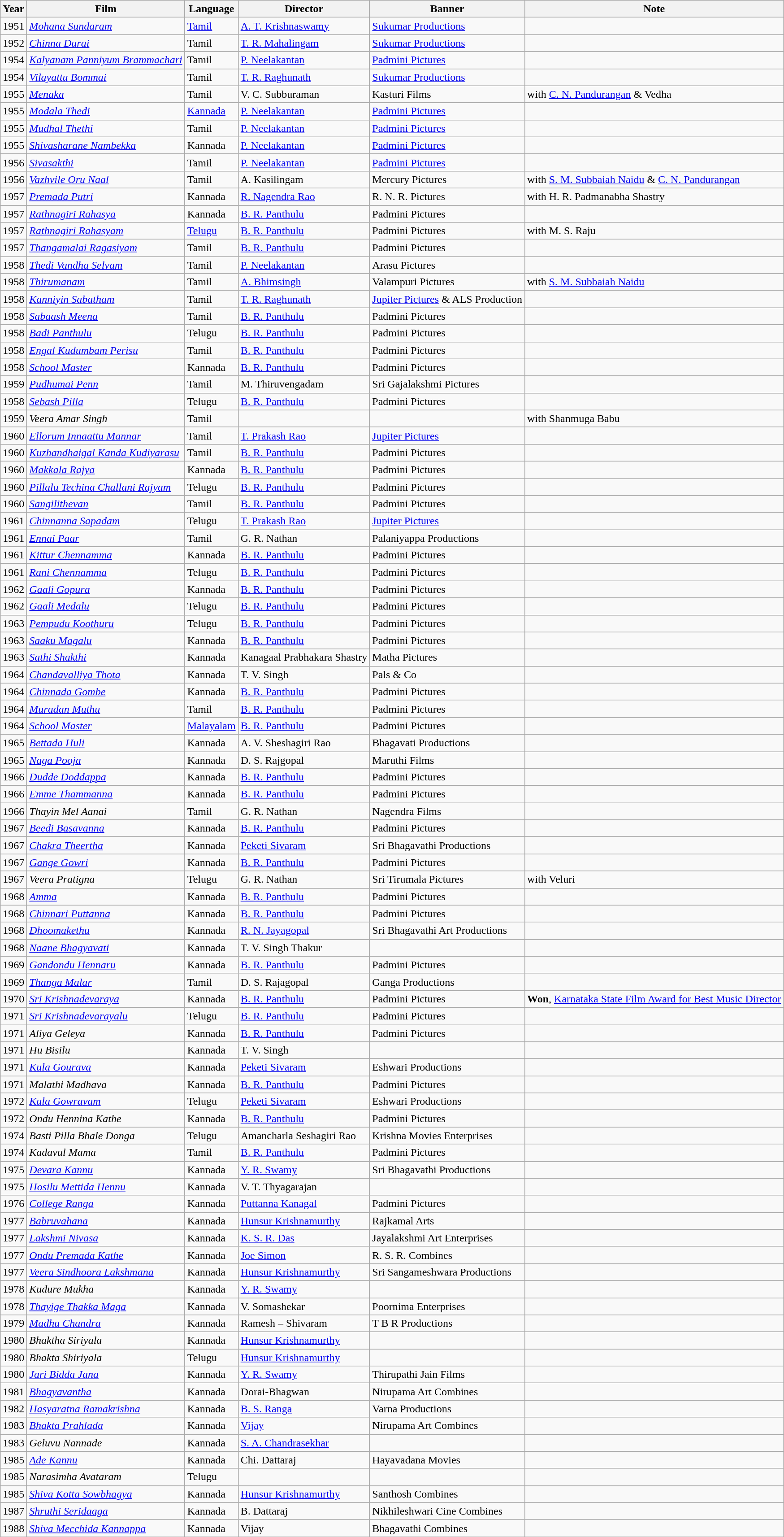<table class="wikitable">
<tr>
<th>Year</th>
<th>Film</th>
<th>Language</th>
<th>Director</th>
<th>Banner</th>
<th>Note</th>
</tr>
<tr>
<td>1951</td>
<td><em><a href='#'>Mohana Sundaram</a></em></td>
<td><a href='#'>Tamil</a></td>
<td><a href='#'>A. T. Krishnaswamy</a></td>
<td><a href='#'>Sukumar Productions</a></td>
<td></td>
</tr>
<tr>
<td>1952</td>
<td><em><a href='#'>Chinna Durai</a></em></td>
<td>Tamil</td>
<td><a href='#'>T. R. Mahalingam</a></td>
<td><a href='#'>Sukumar Productions</a></td>
<td></td>
</tr>
<tr>
<td>1954</td>
<td><em><a href='#'>Kalyanam Panniyum Brammachari</a></em></td>
<td>Tamil</td>
<td><a href='#'>P. Neelakantan</a></td>
<td><a href='#'>Padmini Pictures</a></td>
<td></td>
</tr>
<tr>
<td>1954</td>
<td><em><a href='#'>Vilayattu Bommai</a></em></td>
<td>Tamil</td>
<td><a href='#'>T. R. Raghunath</a></td>
<td><a href='#'>Sukumar Productions</a></td>
<td></td>
</tr>
<tr>
<td>1955</td>
<td><em><a href='#'>Menaka</a></em></td>
<td>Tamil</td>
<td>V. C. Subburaman</td>
<td>Kasturi Films</td>
<td>with <a href='#'>C. N. Pandurangan</a> & Vedha</td>
</tr>
<tr>
<td>1955</td>
<td><em><a href='#'>Modala Thedi</a></em></td>
<td><a href='#'>Kannada</a></td>
<td><a href='#'>P. Neelakantan</a></td>
<td><a href='#'>Padmini Pictures</a></td>
<td></td>
</tr>
<tr>
<td>1955</td>
<td><em><a href='#'>Mudhal Thethi</a></em></td>
<td>Tamil</td>
<td><a href='#'>P. Neelakantan</a></td>
<td><a href='#'>Padmini Pictures</a></td>
<td></td>
</tr>
<tr>
<td>1955</td>
<td><em><a href='#'>Shivasharane Nambekka</a></em></td>
<td>Kannada</td>
<td><a href='#'>P. Neelakantan</a></td>
<td><a href='#'>Padmini Pictures</a></td>
<td></td>
</tr>
<tr>
<td>1956</td>
<td><em><a href='#'>Sivasakthi</a></em></td>
<td>Tamil</td>
<td><a href='#'>P. Neelakantan</a></td>
<td><a href='#'>Padmini Pictures</a></td>
<td></td>
</tr>
<tr>
<td>1956</td>
<td><em><a href='#'>Vazhvile Oru Naal</a></em></td>
<td>Tamil</td>
<td>A. Kasilingam</td>
<td>Mercury Pictures</td>
<td>with <a href='#'>S. M. Subbaiah Naidu</a> &  <a href='#'>C. N. Pandurangan</a></td>
</tr>
<tr>
<td>1957</td>
<td><em><a href='#'>Premada Putri</a> </em></td>
<td>Kannada</td>
<td><a href='#'>R. Nagendra Rao</a></td>
<td>R. N. R. Pictures</td>
<td>with H. R. Padmanabha Shastry</td>
</tr>
<tr>
<td>1957</td>
<td><em><a href='#'>Rathnagiri Rahasya</a></em></td>
<td>Kannada</td>
<td><a href='#'>B. R. Panthulu</a></td>
<td>Padmini Pictures</td>
<td></td>
</tr>
<tr>
<td>1957</td>
<td><em><a href='#'>Rathnagiri Rahasyam</a></em></td>
<td><a href='#'>Telugu</a></td>
<td><a href='#'>B. R. Panthulu</a></td>
<td>Padmini Pictures</td>
<td>with M. S. Raju</td>
</tr>
<tr>
<td>1957</td>
<td><em><a href='#'>Thangamalai Ragasiyam</a></em></td>
<td>Tamil</td>
<td><a href='#'>B. R. Panthulu</a></td>
<td>Padmini Pictures</td>
<td></td>
</tr>
<tr>
<td>1958</td>
<td><em><a href='#'>Thedi Vandha Selvam</a></em></td>
<td>Tamil</td>
<td><a href='#'>P. Neelakantan</a></td>
<td>Arasu Pictures</td>
<td></td>
</tr>
<tr>
<td>1958</td>
<td><em><a href='#'>Thirumanam</a></em></td>
<td>Tamil</td>
<td><a href='#'>A. Bhimsingh</a></td>
<td>Valampuri Pictures</td>
<td>with <a href='#'>S. M. Subbaiah Naidu</a></td>
</tr>
<tr>
<td>1958</td>
<td><em><a href='#'>Kanniyin Sabatham</a></em></td>
<td>Tamil</td>
<td><a href='#'>T. R. Raghunath</a></td>
<td><a href='#'>Jupiter Pictures</a> & ALS Production</td>
<td></td>
</tr>
<tr>
<td>1958</td>
<td><em><a href='#'>Sabaash Meena</a></em></td>
<td>Tamil</td>
<td><a href='#'>B. R. Panthulu</a></td>
<td>Padmini Pictures</td>
<td></td>
</tr>
<tr>
<td>1958</td>
<td><em><a href='#'>Badi Panthulu</a></em></td>
<td>Telugu</td>
<td><a href='#'>B. R. Panthulu</a></td>
<td>Padmini Pictures</td>
<td></td>
</tr>
<tr>
<td>1958</td>
<td><em><a href='#'>Engal Kudumbam Perisu</a></em></td>
<td>Tamil</td>
<td><a href='#'>B. R. Panthulu</a></td>
<td>Padmini Pictures</td>
<td></td>
</tr>
<tr>
<td>1958</td>
<td><em><a href='#'>School Master</a></em></td>
<td>Kannada</td>
<td><a href='#'>B. R. Panthulu</a></td>
<td>Padmini Pictures</td>
<td></td>
</tr>
<tr>
<td>1959</td>
<td><em><a href='#'>Pudhumai Penn</a></em></td>
<td>Tamil</td>
<td>M. Thiruvengadam</td>
<td>Sri Gajalakshmi Pictures</td>
<td></td>
</tr>
<tr>
<td>1958</td>
<td><em><a href='#'>Sebash Pilla</a></em></td>
<td>Telugu</td>
<td><a href='#'>B. R. Panthulu</a></td>
<td>Padmini Pictures</td>
<td></td>
</tr>
<tr>
<td>1959</td>
<td><em>Veera Amar Singh</em></td>
<td>Tamil</td>
<td></td>
<td></td>
<td>with Shanmuga Babu</td>
</tr>
<tr>
<td>1960</td>
<td><em><a href='#'>Ellorum Innaattu Mannar</a></em></td>
<td>Tamil</td>
<td><a href='#'>T. Prakash Rao</a></td>
<td><a href='#'>Jupiter Pictures</a></td>
<td></td>
</tr>
<tr>
<td>1960</td>
<td><em><a href='#'>Kuzhandhaigal Kanda Kudiyarasu</a></em></td>
<td>Tamil</td>
<td><a href='#'>B. R. Panthulu</a></td>
<td>Padmini Pictures</td>
<td></td>
</tr>
<tr>
<td>1960</td>
<td><em><a href='#'>Makkala Rajya</a></em></td>
<td>Kannada</td>
<td><a href='#'>B. R. Panthulu</a></td>
<td>Padmini Pictures</td>
<td></td>
</tr>
<tr>
<td>1960</td>
<td><em><a href='#'>Pillalu Techina Challani Rajyam</a></em></td>
<td>Telugu</td>
<td><a href='#'>B. R. Panthulu</a></td>
<td>Padmini Pictures</td>
<td></td>
</tr>
<tr>
<td>1960</td>
<td><em><a href='#'>Sangilithevan</a></em></td>
<td>Tamil</td>
<td><a href='#'>B. R. Panthulu</a></td>
<td>Padmini Pictures</td>
<td></td>
</tr>
<tr>
<td>1961</td>
<td><em><a href='#'>Chinnanna Sapadam</a></em></td>
<td>Telugu</td>
<td><a href='#'>T. Prakash Rao</a></td>
<td><a href='#'>Jupiter Pictures</a></td>
<td></td>
</tr>
<tr>
<td>1961</td>
<td><em><a href='#'>Ennai Paar</a></em></td>
<td>Tamil</td>
<td>G. R. Nathan</td>
<td>Palaniyappa Productions</td>
<td></td>
</tr>
<tr>
<td>1961</td>
<td><em><a href='#'>Kittur Chennamma</a></em></td>
<td>Kannada</td>
<td><a href='#'>B. R. Panthulu</a></td>
<td>Padmini Pictures</td>
<td></td>
</tr>
<tr>
<td>1961</td>
<td><em><a href='#'>Rani Chennamma</a></em></td>
<td>Telugu</td>
<td><a href='#'>B. R. Panthulu</a></td>
<td>Padmini Pictures</td>
<td></td>
</tr>
<tr>
<td>1962</td>
<td><em><a href='#'>Gaali Gopura</a></em></td>
<td>Kannada</td>
<td><a href='#'>B. R. Panthulu</a></td>
<td>Padmini Pictures</td>
<td></td>
</tr>
<tr>
<td>1962</td>
<td><em><a href='#'>Gaali Medalu</a></em></td>
<td>Telugu</td>
<td><a href='#'>B. R. Panthulu</a></td>
<td>Padmini Pictures</td>
<td></td>
</tr>
<tr>
<td>1963</td>
<td><em><a href='#'>Pempudu Koothuru</a></em></td>
<td>Telugu</td>
<td><a href='#'>B. R. Panthulu</a></td>
<td>Padmini Pictures</td>
<td></td>
</tr>
<tr>
<td>1963</td>
<td><em><a href='#'>Saaku Magalu</a></em></td>
<td>Kannada</td>
<td><a href='#'>B. R. Panthulu</a></td>
<td>Padmini Pictures</td>
<td></td>
</tr>
<tr>
<td>1963</td>
<td><em><a href='#'>Sathi Shakthi</a></em></td>
<td>Kannada</td>
<td>Kanagaal Prabhakara Shastry</td>
<td>Matha Pictures</td>
<td></td>
</tr>
<tr>
<td>1964</td>
<td><em><a href='#'>Chandavalliya Thota</a></em></td>
<td>Kannada</td>
<td>T. V. Singh</td>
<td>Pals & Co</td>
<td></td>
</tr>
<tr>
<td>1964</td>
<td><em><a href='#'>Chinnada Gombe</a></em></td>
<td>Kannada</td>
<td><a href='#'>B. R. Panthulu</a></td>
<td>Padmini Pictures</td>
<td></td>
</tr>
<tr>
<td>1964</td>
<td><em><a href='#'>Muradan Muthu</a></em></td>
<td>Tamil</td>
<td><a href='#'>B. R. Panthulu</a></td>
<td>Padmini Pictures</td>
<td></td>
</tr>
<tr>
<td>1964</td>
<td><em><a href='#'>School Master</a></em></td>
<td><a href='#'>Malayalam</a></td>
<td><a href='#'>B. R. Panthulu</a></td>
<td>Padmini Pictures</td>
<td></td>
</tr>
<tr>
<td>1965</td>
<td><em><a href='#'>Bettada Huli</a></em></td>
<td>Kannada</td>
<td>A. V. Sheshagiri Rao</td>
<td>Bhagavati Productions</td>
<td></td>
</tr>
<tr>
<td>1965</td>
<td><em><a href='#'>Naga Pooja</a></em></td>
<td>Kannada</td>
<td>D. S. Rajgopal</td>
<td>Maruthi Films</td>
<td></td>
</tr>
<tr>
<td>1966</td>
<td><em><a href='#'>Dudde Doddappa</a></em></td>
<td>Kannada</td>
<td><a href='#'>B. R. Panthulu</a></td>
<td>Padmini Pictures</td>
<td></td>
</tr>
<tr>
<td>1966</td>
<td><em><a href='#'>Emme Thammanna</a></em></td>
<td>Kannada</td>
<td><a href='#'>B. R. Panthulu</a></td>
<td>Padmini Pictures</td>
<td></td>
</tr>
<tr>
<td>1966</td>
<td><em>Thayin Mel Aanai</em></td>
<td>Tamil</td>
<td>G. R. Nathan</td>
<td>Nagendra Films</td>
<td></td>
</tr>
<tr>
<td>1967</td>
<td><em><a href='#'>Beedi Basavanna</a></em></td>
<td>Kannada</td>
<td><a href='#'>B. R. Panthulu</a></td>
<td>Padmini Pictures</td>
<td></td>
</tr>
<tr>
<td>1967</td>
<td><em><a href='#'>Chakra Theertha</a></em></td>
<td>Kannada</td>
<td><a href='#'>Peketi Sivaram</a></td>
<td>Sri Bhagavathi Productions</td>
<td></td>
</tr>
<tr>
<td>1967</td>
<td><em><a href='#'>Gange Gowri</a></em></td>
<td>Kannada</td>
<td><a href='#'>B. R. Panthulu</a></td>
<td>Padmini Pictures</td>
<td></td>
</tr>
<tr>
<td>1967</td>
<td><em>Veera Pratigna</em></td>
<td>Telugu</td>
<td>G. R. Nathan</td>
<td>Sri Tirumala Pictures</td>
<td>with Veluri</td>
</tr>
<tr>
<td>1968</td>
<td><em><a href='#'>Amma</a></em></td>
<td>Kannada</td>
<td><a href='#'>B. R. Panthulu</a></td>
<td>Padmini Pictures</td>
<td></td>
</tr>
<tr>
<td>1968</td>
<td><em><a href='#'>Chinnari Puttanna</a></em></td>
<td>Kannada</td>
<td><a href='#'>B. R. Panthulu</a></td>
<td>Padmini Pictures</td>
<td></td>
</tr>
<tr>
<td>1968</td>
<td><em><a href='#'>Dhoomakethu</a></em></td>
<td>Kannada</td>
<td><a href='#'>R. N. Jayagopal</a></td>
<td>Sri Bhagavathi Art Productions</td>
<td></td>
</tr>
<tr>
<td>1968</td>
<td><em><a href='#'>Naane Bhagyavati</a></em></td>
<td>Kannada</td>
<td>T. V. Singh Thakur</td>
<td></td>
<td></td>
</tr>
<tr>
<td>1969</td>
<td><em><a href='#'>Gandondu Hennaru</a></em></td>
<td>Kannada</td>
<td><a href='#'>B. R. Panthulu</a></td>
<td>Padmini Pictures</td>
<td></td>
</tr>
<tr>
<td>1969</td>
<td><em><a href='#'>Thanga Malar</a></em></td>
<td>Tamil</td>
<td>D. S. Rajagopal</td>
<td>Ganga Productions</td>
<td></td>
</tr>
<tr>
<td>1970</td>
<td><em><a href='#'>Sri Krishnadevaraya</a></em></td>
<td>Kannada</td>
<td><a href='#'>B. R. Panthulu</a></td>
<td>Padmini Pictures</td>
<td><strong>Won</strong>, <a href='#'>Karnataka State Film Award for Best Music Director</a></td>
</tr>
<tr>
<td>1971</td>
<td><em><a href='#'>Sri Krishnadevarayalu</a></em></td>
<td>Telugu</td>
<td><a href='#'>B. R. Panthulu</a></td>
<td>Padmini Pictures</td>
<td></td>
</tr>
<tr>
<td>1971</td>
<td><em>Aliya Geleya</em></td>
<td>Kannada</td>
<td><a href='#'>B. R. Panthulu</a></td>
<td>Padmini Pictures</td>
<td></td>
</tr>
<tr>
<td>1971</td>
<td><em>Hu Bisilu</em></td>
<td>Kannada</td>
<td>T. V. Singh</td>
<td></td>
<td></td>
</tr>
<tr>
<td>1971</td>
<td><em><a href='#'>Kula Gourava</a></em></td>
<td>Kannada</td>
<td><a href='#'>Peketi Sivaram</a></td>
<td>Eshwari Productions</td>
<td></td>
</tr>
<tr>
<td>1971</td>
<td><em>Malathi Madhava</em></td>
<td>Kannada</td>
<td><a href='#'>B. R. Panthulu</a></td>
<td>Padmini Pictures</td>
<td></td>
</tr>
<tr>
<td>1972</td>
<td><em><a href='#'>Kula Gowravam</a></em></td>
<td>Telugu</td>
<td><a href='#'>Peketi Sivaram</a></td>
<td>Eshwari Productions</td>
<td></td>
</tr>
<tr>
<td>1972</td>
<td><em>Ondu Hennina Kathe</em></td>
<td>Kannada</td>
<td><a href='#'>B. R. Panthulu</a></td>
<td>Padmini Pictures</td>
<td></td>
</tr>
<tr>
<td>1974</td>
<td><em>Basti Pilla Bhale Donga</em></td>
<td>Telugu</td>
<td>Amancharla Seshagiri Rao</td>
<td>Krishna Movies Enterprises</td>
<td></td>
</tr>
<tr>
<td>1974</td>
<td><em>Kadavul Mama</em></td>
<td>Tamil</td>
<td><a href='#'>B. R. Panthulu</a></td>
<td>Padmini Pictures</td>
<td></td>
</tr>
<tr>
<td>1975</td>
<td><em><a href='#'>Devara Kannu</a></em></td>
<td>Kannada</td>
<td><a href='#'>Y. R. Swamy</a></td>
<td>Sri Bhagavathi Productions</td>
<td></td>
</tr>
<tr>
<td>1975</td>
<td><em><a href='#'>Hosilu Mettida Hennu</a></em></td>
<td>Kannada</td>
<td>V. T. Thyagarajan</td>
<td></td>
<td></td>
</tr>
<tr>
<td>1976</td>
<td><em><a href='#'>College Ranga</a></em></td>
<td>Kannada</td>
<td><a href='#'>Puttanna Kanagal</a></td>
<td>Padmini Pictures</td>
<td></td>
</tr>
<tr>
<td>1977</td>
<td><em><a href='#'>Babruvahana</a></em></td>
<td>Kannada</td>
<td><a href='#'>Hunsur Krishnamurthy</a></td>
<td>Rajkamal Arts</td>
<td></td>
</tr>
<tr>
<td>1977</td>
<td><em><a href='#'>Lakshmi Nivasa</a></em></td>
<td>Kannada</td>
<td><a href='#'>K. S. R. Das</a></td>
<td>Jayalakshmi Art Enterprises</td>
<td></td>
</tr>
<tr>
<td>1977</td>
<td><em><a href='#'>Ondu Premada Kathe</a></em></td>
<td>Kannada</td>
<td><a href='#'>Joe Simon</a></td>
<td>R. S. R. Combines</td>
<td></td>
</tr>
<tr>
<td>1977</td>
<td><em><a href='#'>Veera Sindhoora Lakshmana</a></em></td>
<td>Kannada</td>
<td><a href='#'>Hunsur Krishnamurthy</a></td>
<td>Sri Sangameshwara Productions</td>
<td></td>
</tr>
<tr>
<td>1978</td>
<td><em>Kudure Mukha</em></td>
<td>Kannada</td>
<td><a href='#'>Y. R. Swamy</a></td>
<td></td>
<td></td>
</tr>
<tr>
<td>1978</td>
<td><em><a href='#'>Thayige Thakka Maga</a></em></td>
<td>Kannada</td>
<td>V. Somashekar</td>
<td>Poornima Enterprises</td>
<td></td>
</tr>
<tr>
<td>1979</td>
<td><em><a href='#'>Madhu Chandra</a></em></td>
<td>Kannada</td>
<td>Ramesh – Shivaram</td>
<td>T B R Productions</td>
<td></td>
</tr>
<tr>
<td>1980</td>
<td><em>Bhaktha Siriyala</em></td>
<td>Kannada</td>
<td><a href='#'>Hunsur Krishnamurthy</a></td>
<td></td>
<td></td>
</tr>
<tr>
<td>1980</td>
<td><em>Bhakta Shiriyala</em></td>
<td>Telugu</td>
<td><a href='#'>Hunsur Krishnamurthy</a></td>
<td></td>
<td></td>
</tr>
<tr>
<td>1980</td>
<td><em><a href='#'>Jari Bidda Jana</a></em></td>
<td>Kannada</td>
<td><a href='#'>Y. R. Swamy</a></td>
<td>Thirupathi Jain Films</td>
<td></td>
</tr>
<tr>
<td>1981</td>
<td><em><a href='#'>Bhagyavantha</a></em></td>
<td>Kannada</td>
<td>Dorai-Bhagwan</td>
<td>Nirupama Art Combines</td>
<td></td>
</tr>
<tr>
<td>1982</td>
<td><em><a href='#'>Hasyaratna Ramakrishna</a></em></td>
<td>Kannada</td>
<td><a href='#'>B. S. Ranga</a></td>
<td>Varna Productions</td>
<td></td>
</tr>
<tr>
<td>1983</td>
<td><em><a href='#'>Bhakta Prahlada</a></em></td>
<td>Kannada</td>
<td><a href='#'>Vijay</a></td>
<td>Nirupama Art Combines</td>
<td></td>
</tr>
<tr>
<td>1983</td>
<td><em>Geluvu Nannade</em></td>
<td>Kannada</td>
<td><a href='#'>S. A. Chandrasekhar</a></td>
<td></td>
<td></td>
</tr>
<tr>
<td>1985</td>
<td><em><a href='#'>Ade Kannu</a></em></td>
<td>Kannada</td>
<td>Chi. Dattaraj</td>
<td>Hayavadana Movies</td>
<td></td>
</tr>
<tr>
<td>1985</td>
<td><em>Narasimha Avataram</em></td>
<td>Telugu</td>
<td></td>
<td></td>
<td></td>
</tr>
<tr>
<td>1985</td>
<td><em><a href='#'>Shiva Kotta Sowbhagya</a></em></td>
<td>Kannada</td>
<td><a href='#'>Hunsur Krishnamurthy</a></td>
<td>Santhosh Combines</td>
<td></td>
</tr>
<tr>
<td>1987</td>
<td><em><a href='#'>Shruthi Seridaaga</a></em></td>
<td>Kannada</td>
<td>B. Dattaraj</td>
<td>Nikhileshwari Cine Combines</td>
<td></td>
</tr>
<tr>
<td>1988</td>
<td><em><a href='#'>Shiva Mecchida Kannappa</a></em></td>
<td>Kannada</td>
<td>Vijay</td>
<td>Bhagavathi Combines</td>
<td></td>
</tr>
<tr>
</tr>
</table>
